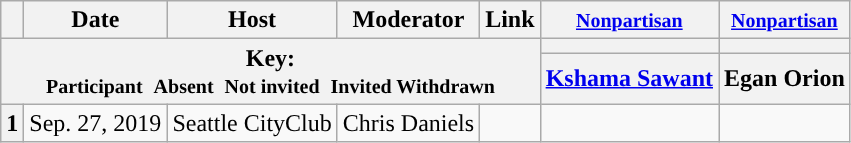<table class="wikitable" style="text-align:center;">
<tr>
<th scope="col"></th>
<th scope="col">Date</th>
<th scope="col">Host</th>
<th scope="col">Moderator</th>
<th scope="col">Link</th>
<th scope="col"><small><a href='#'>Nonpartisan</a></small></th>
<th scope="col"><small><a href='#'>Nonpartisan</a></small></th>
</tr>
<tr>
<th colspan="5" rowspan="2">Key:<br> <small>Participant </small>  <small>Absent </small>  <small>Not invited </small>  <small>Invited  Withdrawn</small></th>
<th scope="col" style="background:"></th>
<th scope="col" style="background:"></th>
</tr>
<tr>
<th scope="col"><a href='#'>Kshama Sawant</a></th>
<th scope="col">Egan Orion</th>
</tr>
<tr>
<th>1</th>
<td style="white-space:nowrap;">Sep. 27, 2019</td>
<td style="white-space:nowrap;">Seattle CityClub</td>
<td style="white-space:nowrap;">Chris Daniels</td>
<td style="white-space:nowrap;"></td>
<td></td>
<td></td>
</tr>
</table>
